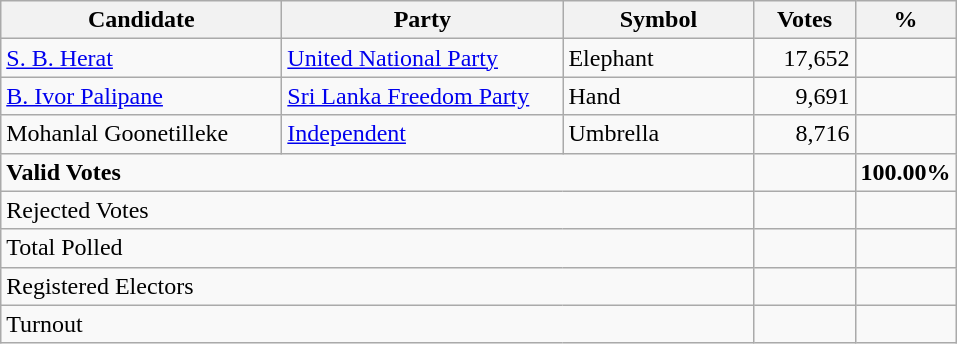<table class="wikitable" border="1" style="text-align:right;">
<tr>
<th align=left width="180">Candidate</th>
<th align=left width="180">Party</th>
<th align=left width="120">Symbol</th>
<th align=left width="60">Votes</th>
<th align=left width="60">%</th>
</tr>
<tr>
<td align=left><a href='#'>S. B. Herat</a></td>
<td align=left><a href='#'>United National Party</a></td>
<td align=left>Elephant</td>
<td>17,652</td>
<td></td>
</tr>
<tr>
<td align=left><a href='#'>B. Ivor Palipane</a></td>
<td align=left><a href='#'>Sri Lanka Freedom Party</a></td>
<td align=left>Hand</td>
<td>9,691</td>
<td></td>
</tr>
<tr>
<td align=left>Mohanlal Goonetilleke</td>
<td align=left><a href='#'>Independent</a></td>
<td align=left>Umbrella</td>
<td>8,716</td>
<td></td>
</tr>
<tr>
<td align=left colspan=3><strong>Valid Votes</strong></td>
<td><strong> </strong></td>
<td><strong>100.00%</strong></td>
</tr>
<tr>
<td align=left colspan=3>Rejected Votes</td>
<td></td>
<td></td>
</tr>
<tr>
<td align=left colspan=3>Total Polled</td>
<td></td>
<td></td>
</tr>
<tr>
<td align=left colspan=3>Registered Electors</td>
<td></td>
<td></td>
</tr>
<tr>
<td align=left colspan=3>Turnout</td>
<td></td>
</tr>
</table>
